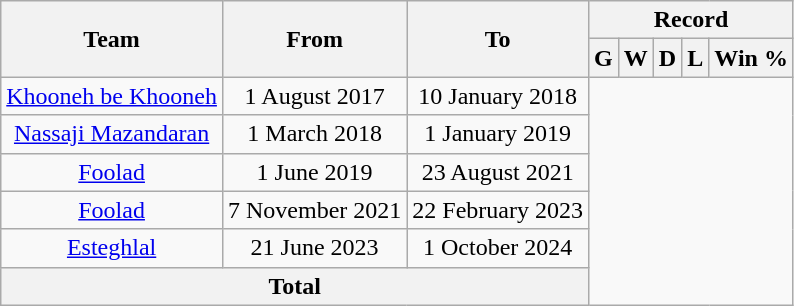<table class="wikitable" style="text-align: center">
<tr>
<th rowspan="2">Team</th>
<th rowspan="2">From</th>
<th rowspan="2">To</th>
<th colspan="5">Record</th>
</tr>
<tr>
<th>G</th>
<th>W</th>
<th>D</th>
<th>L</th>
<th>Win %</th>
</tr>
<tr>
<td><a href='#'>Khooneh be Khooneh</a></td>
<td>1 August 2017</td>
<td>10 January 2018<br></td>
</tr>
<tr>
<td><a href='#'>Nassaji Mazandaran</a></td>
<td>1 March 2018</td>
<td>1 January 2019<br></td>
</tr>
<tr>
<td><a href='#'>Foolad</a></td>
<td>1 June 2019</td>
<td>23 August 2021<br></td>
</tr>
<tr>
<td><a href='#'>Foolad</a></td>
<td>7 November 2021</td>
<td>22 February 2023<br></td>
</tr>
<tr>
<td><a href='#'>Esteghlal</a></td>
<td>21 June 2023</td>
<td>1 October 2024<br></td>
</tr>
<tr>
<th colspan="3">Total<br></th>
</tr>
</table>
